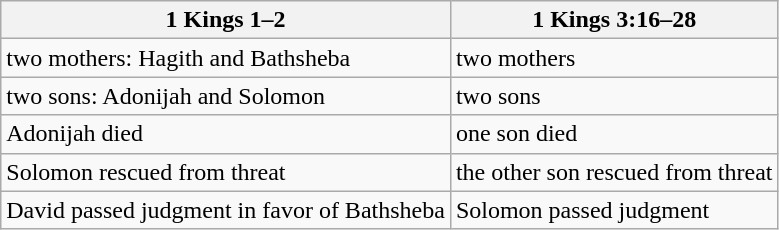<table class="wikitable">
<tr>
<th>1 Kings 1–2</th>
<th>1 Kings 3:16–28</th>
</tr>
<tr>
<td>two mothers: Hagith and Bathsheba</td>
<td>two mothers</td>
</tr>
<tr>
<td>two sons: Adonijah and Solomon</td>
<td>two sons</td>
</tr>
<tr>
<td>Adonijah died</td>
<td>one son died</td>
</tr>
<tr>
<td>Solomon rescued from threat</td>
<td>the other son rescued from threat</td>
</tr>
<tr>
<td>David passed judgment in favor of Bathsheba</td>
<td>Solomon passed judgment</td>
</tr>
</table>
